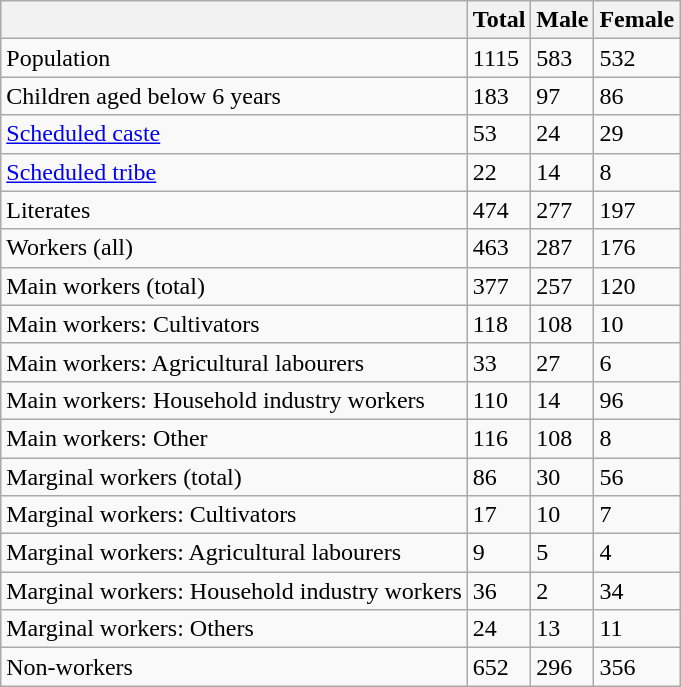<table class="wikitable sortable">
<tr>
<th></th>
<th>Total</th>
<th>Male</th>
<th>Female</th>
</tr>
<tr>
<td>Population</td>
<td>1115</td>
<td>583</td>
<td>532</td>
</tr>
<tr>
<td>Children aged below 6 years</td>
<td>183</td>
<td>97</td>
<td>86</td>
</tr>
<tr>
<td><a href='#'>Scheduled caste</a></td>
<td>53</td>
<td>24</td>
<td>29</td>
</tr>
<tr>
<td><a href='#'>Scheduled tribe</a></td>
<td>22</td>
<td>14</td>
<td>8</td>
</tr>
<tr>
<td>Literates</td>
<td>474</td>
<td>277</td>
<td>197</td>
</tr>
<tr>
<td>Workers (all)</td>
<td>463</td>
<td>287</td>
<td>176</td>
</tr>
<tr>
<td>Main workers (total)</td>
<td>377</td>
<td>257</td>
<td>120</td>
</tr>
<tr>
<td>Main workers: Cultivators</td>
<td>118</td>
<td>108</td>
<td>10</td>
</tr>
<tr>
<td>Main workers: Agricultural labourers</td>
<td>33</td>
<td>27</td>
<td>6</td>
</tr>
<tr>
<td>Main workers: Household industry workers</td>
<td>110</td>
<td>14</td>
<td>96</td>
</tr>
<tr>
<td>Main workers: Other</td>
<td>116</td>
<td>108</td>
<td>8</td>
</tr>
<tr>
<td>Marginal workers (total)</td>
<td>86</td>
<td>30</td>
<td>56</td>
</tr>
<tr>
<td>Marginal workers: Cultivators</td>
<td>17</td>
<td>10</td>
<td>7</td>
</tr>
<tr>
<td>Marginal workers: Agricultural labourers</td>
<td>9</td>
<td>5</td>
<td>4</td>
</tr>
<tr>
<td>Marginal workers: Household industry workers</td>
<td>36</td>
<td>2</td>
<td>34</td>
</tr>
<tr>
<td>Marginal workers: Others</td>
<td>24</td>
<td>13</td>
<td>11</td>
</tr>
<tr>
<td>Non-workers</td>
<td>652</td>
<td>296</td>
<td>356</td>
</tr>
</table>
